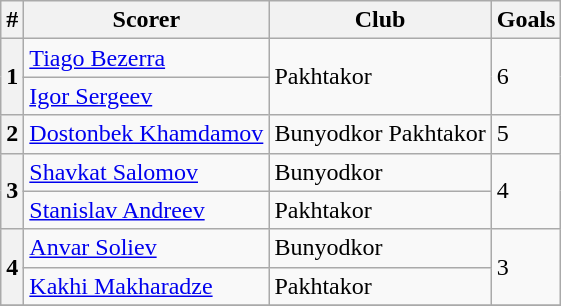<table class="wikitable">
<tr>
<th>#</th>
<th>Scorer</th>
<th>Club</th>
<th>Goals</th>
</tr>
<tr>
<th rowspan=2>1</th>
<td> <a href='#'>Tiago Bezerra</a></td>
<td rowspan=2>Pakhtakor</td>
<td rowspan=2>6</td>
</tr>
<tr>
<td> <a href='#'>Igor Sergeev</a></td>
</tr>
<tr>
<th>2</th>
<td> <a href='#'>Dostonbek Khamdamov</a></td>
<td>Bunyodkor Pakhtakor</td>
<td>5</td>
</tr>
<tr>
<th rowspan=2>3</th>
<td> <a href='#'>Shavkat Salomov</a></td>
<td>Bunyodkor</td>
<td rowspan=2>4</td>
</tr>
<tr>
<td> <a href='#'>Stanislav Andreev</a></td>
<td>Pakhtakor</td>
</tr>
<tr>
<th rowspan=2>4</th>
<td> <a href='#'>Anvar Soliev</a></td>
<td>Bunyodkor</td>
<td rowspan=2>3</td>
</tr>
<tr>
<td> <a href='#'>Kakhi Makharadze</a></td>
<td>Pakhtakor</td>
</tr>
<tr>
</tr>
</table>
